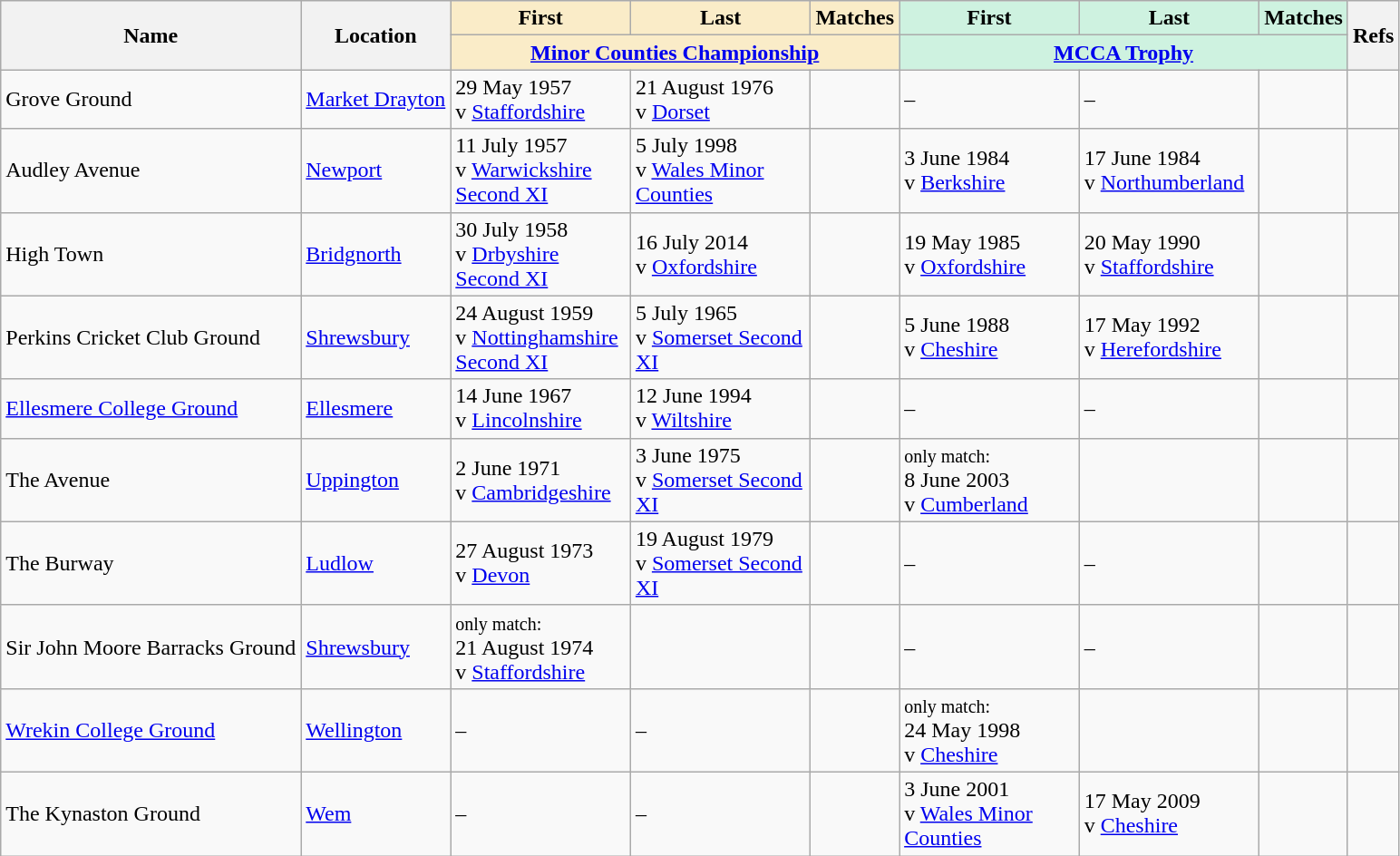<table class="wikitable sortable">
<tr>
<th rowspan="2">Name</th>
<th rowspan="2">Location</th>
<th width="125" class="unsortable" style="background:#faecc8">First</th>
<th width="125" class="unsortable" style="background:#faecc8">Last</th>
<th style="background:#faecc8">Matches</th>
<th width="125" class="unsortable" style="background:#cef2e0">First</th>
<th width="125" class="unsortable" style="background:#cef2e0">Last</th>
<th style="background:#cef2e0">Matches</th>
<th rowspan="2" class="unsortable">Refs</th>
</tr>
<tr class="unsortable">
<th colspan="3" style="background:#faecc8"><a href='#'>Minor Counties Championship</a></th>
<th colspan="3" style="background:#cef2e0"><a href='#'>MCCA Trophy</a></th>
</tr>
<tr>
<td>Grove Ground<br></td>
<td><a href='#'>Market Drayton</a></td>
<td>29 May 1957<br>v <a href='#'>Staffordshire</a></td>
<td>21 August 1976<br>v <a href='#'>Dorset</a></td>
<td></td>
<td>–</td>
<td>–</td>
<td></td>
<td></td>
</tr>
<tr>
<td>Audley Avenue<br></td>
<td><a href='#'>Newport</a></td>
<td>11 July 1957<br>v <a href='#'>Warwickshire Second XI</a></td>
<td>5 July 1998<br>v <a href='#'>Wales Minor Counties</a></td>
<td></td>
<td>3 June 1984<br>v <a href='#'>Berkshire</a></td>
<td>17 June 1984<br>v <a href='#'>Northumberland</a></td>
<td></td>
<td></td>
</tr>
<tr>
<td>High Town</td>
<td><a href='#'>Bridgnorth</a></td>
<td>30 July 1958<br>v <a href='#'>Drbyshire Second XI</a></td>
<td>16 July 2014<br>v <a href='#'>Oxfordshire</a></td>
<td></td>
<td>19 May 1985<br>v <a href='#'>Oxfordshire</a></td>
<td>20 May 1990<br>v <a href='#'>Staffordshire</a></td>
<td></td>
<td></td>
</tr>
<tr>
<td>Perkins Cricket Club Ground</td>
<td><a href='#'>Shrewsbury</a></td>
<td>24 August 1959<br>v <a href='#'>Nottinghamshire Second XI</a></td>
<td>5 July 1965<br>v <a href='#'>Somerset Second XI</a></td>
<td></td>
<td>5 June 1988<br>v <a href='#'>Cheshire</a></td>
<td>17 May 1992<br>v <a href='#'>Herefordshire</a></td>
<td></td>
<td></td>
</tr>
<tr>
<td><a href='#'>Ellesmere College Ground</a></td>
<td><a href='#'>Ellesmere</a></td>
<td>14 June 1967<br>v <a href='#'>Lincolnshire</a></td>
<td>12 June 1994<br>v <a href='#'>Wiltshire</a></td>
<td></td>
<td>–</td>
<td>–</td>
<td></td>
<td></td>
</tr>
<tr>
<td>The Avenue</td>
<td><a href='#'>Uppington</a></td>
<td>2 June 1971<br>v <a href='#'>Cambridgeshire</a></td>
<td>3 June 1975<br>v <a href='#'>Somerset Second XI</a></td>
<td></td>
<td><small>only match:</small><br>8 June 2003<br>v <a href='#'>Cumberland</a></td>
<td> </td>
<td></td>
<td></td>
</tr>
<tr>
<td>The Burway<br></td>
<td><a href='#'>Ludlow</a></td>
<td>27 August 1973<br>v <a href='#'>Devon</a></td>
<td>19 August 1979<br>v <a href='#'>Somerset Second XI</a></td>
<td></td>
<td>–</td>
<td>–</td>
<td></td>
<td></td>
</tr>
<tr>
<td>Sir John Moore Barracks Ground</td>
<td><a href='#'>Shrewsbury</a></td>
<td><small>only match:</small><br>21 August 1974<br>v <a href='#'>Staffordshire</a></td>
<td> </td>
<td></td>
<td>–</td>
<td>–</td>
<td></td>
<td></td>
</tr>
<tr>
<td><a href='#'>Wrekin College Ground</a></td>
<td><a href='#'>Wellington</a></td>
<td>–</td>
<td>–</td>
<td></td>
<td><small>only match:</small><br>24 May 1998<br>v <a href='#'>Cheshire</a></td>
<td> </td>
<td></td>
<td></td>
</tr>
<tr>
<td>The Kynaston Ground<br></td>
<td><a href='#'>Wem</a></td>
<td>–</td>
<td>–</td>
<td></td>
<td>3 June 2001<br>v <a href='#'>Wales Minor Counties</a></td>
<td>17 May 2009<br>v <a href='#'>Cheshire</a></td>
<td></td>
<td></td>
</tr>
</table>
